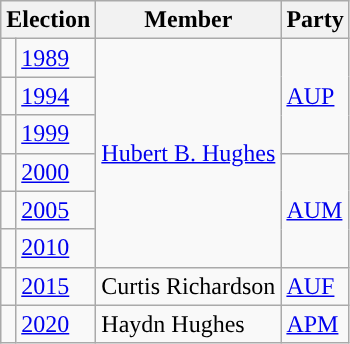<table class="wikitable">
<tr>
<th colspan=2>Election</th>
<th>Member</th>
<th>Party</th>
</tr>
<tr>
<td style="background-color: "></td>
<td><a href='#'>1989</a></td>
<td rowspan="6"><a href='#'>Hubert B. Hughes</a></td>
<td rowspan="3"><a href='#'>AUP</a></td>
</tr>
<tr>
<td style="background-color: "></td>
<td><a href='#'>1994</a></td>
</tr>
<tr>
<td style="background-color: "></td>
<td><a href='#'>1999</a></td>
</tr>
<tr>
<td style="background-color: "></td>
<td><a href='#'>2000</a></td>
<td rowspan="3"><a href='#'>AUM</a></td>
</tr>
<tr>
<td style="background-color: "></td>
<td><a href='#'>2005</a></td>
</tr>
<tr>
<td style="background-color: "></td>
<td><a href='#'>2010</a></td>
</tr>
<tr>
<td style="background-color: "></td>
<td><a href='#'>2015</a></td>
<td>Curtis Richardson</td>
<td><a href='#'>AUF</a></td>
</tr>
<tr>
<td style="background-color: "></td>
<td><a href='#'>2020</a></td>
<td>Haydn Hughes</td>
<td><a href='#'>APM</a></td>
</tr>
</table>
